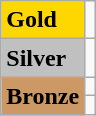<table class="wikitable">
<tr>
<td bgcolor="gold"><strong>Gold</strong></td>
<td></td>
</tr>
<tr>
<td bgcolor="silver"><strong>Silver</strong></td>
<td></td>
</tr>
<tr>
<td rowspan="2" bgcolor="#cc9966"><strong>Bronze</strong></td>
<td></td>
</tr>
<tr>
<td></td>
</tr>
</table>
